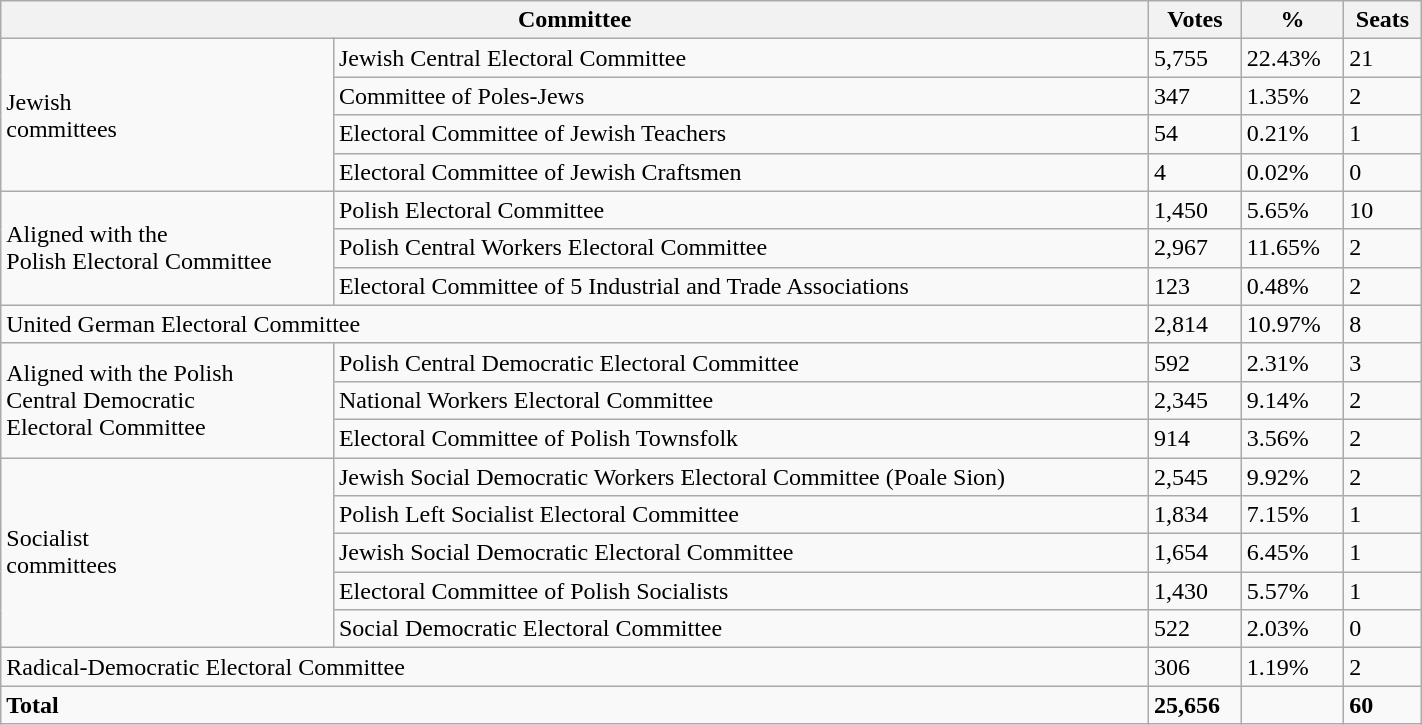<table class="wikitable" width="75%">
<tr>
<th colspan=2>Committee</th>
<th>Votes</th>
<th>%</th>
<th>Seats</th>
</tr>
<tr>
<td rowspan=4>Jewish<br>committees</td>
<td>Jewish Central Electoral Committee</td>
<td>5,755</td>
<td>22.43%</td>
<td>21</td>
</tr>
<tr>
<td>Committee of Poles-Jews</td>
<td>347</td>
<td>1.35%</td>
<td>2</td>
</tr>
<tr>
<td>Electoral Committee of Jewish Teachers</td>
<td>54</td>
<td>0.21%</td>
<td>1</td>
</tr>
<tr>
<td>Electoral Committee of Jewish Craftsmen</td>
<td>4</td>
<td>0.02%</td>
<td>0</td>
</tr>
<tr>
<td rowspan=3>Aligned with the<br>Polish Electoral Committee</td>
<td>Polish Electoral Committee</td>
<td>1,450</td>
<td>5.65%</td>
<td>10</td>
</tr>
<tr>
<td>Polish Central Workers Electoral Committee</td>
<td>2,967</td>
<td>11.65%</td>
<td>2</td>
</tr>
<tr>
<td>Electoral Committee of 5 Industrial and Trade Associations</td>
<td>123</td>
<td>0.48%</td>
<td>2</td>
</tr>
<tr>
<td colspan=2>United German Electoral Committee</td>
<td>2,814</td>
<td>10.97%</td>
<td>8</td>
</tr>
<tr>
<td rowspan=3>Aligned with the Polish<br>Central Democratic<br>Electoral Committee</td>
<td>Polish Central Democratic Electoral Committee</td>
<td>592</td>
<td>2.31%</td>
<td>3</td>
</tr>
<tr>
<td>National Workers Electoral Committee</td>
<td>2,345</td>
<td>9.14%</td>
<td>2</td>
</tr>
<tr>
<td>Electoral Committee of Polish Townsfolk</td>
<td>914</td>
<td>3.56%</td>
<td>2</td>
</tr>
<tr>
<td rowspan=5>Socialist<br>committees</td>
<td>Jewish Social Democratic Workers Electoral Committee (Poale Sion)</td>
<td>2,545</td>
<td>9.92%</td>
<td>2</td>
</tr>
<tr>
<td>Polish Left Socialist Electoral Committee</td>
<td>1,834</td>
<td>7.15%</td>
<td>1</td>
</tr>
<tr>
<td>Jewish Social Democratic Electoral Committee</td>
<td>1,654</td>
<td>6.45%</td>
<td>1</td>
</tr>
<tr>
<td>Electoral Committee of Polish Socialists</td>
<td>1,430</td>
<td>5.57%</td>
<td>1</td>
</tr>
<tr>
<td>Social Democratic Electoral Committee</td>
<td>522</td>
<td>2.03%</td>
<td>0</td>
</tr>
<tr>
<td colspan=2>Radical-Democratic Electoral Committee</td>
<td>306</td>
<td>1.19%</td>
<td>2</td>
</tr>
<tr>
<td colspan=2><strong>Total</strong></td>
<td><strong>25,656</strong></td>
<td></td>
<td><strong>60</strong></td>
</tr>
</table>
